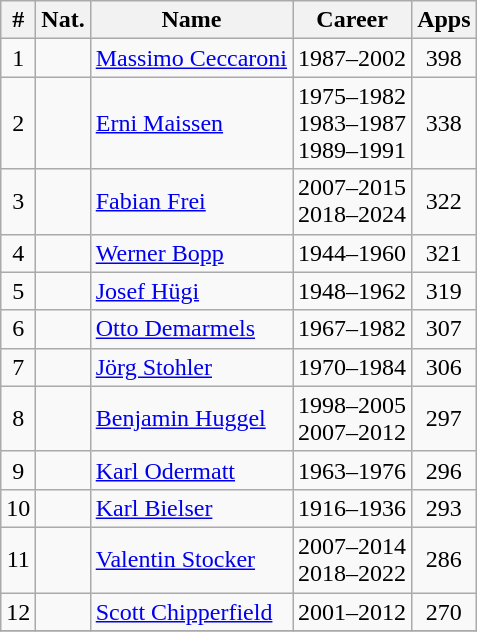<table class="wikitable sortable" style="text-align: center;">
<tr>
<th class="unsortable">#</th>
<th class="unsortable">Nat.</th>
<th class="unsortable">Name</th>
<th class="unsortable">Career</th>
<th>Apps</th>
</tr>
<tr>
<td>1</td>
<td></td>
<td align="left"><a href='#'>Massimo Ceccaroni</a></td>
<td>1987–2002</td>
<td>398</td>
</tr>
<tr>
<td>2</td>
<td></td>
<td align="left"><a href='#'>Erni Maissen</a></td>
<td>1975–1982<br>1983–1987<br>1989–1991</td>
<td>338</td>
</tr>
<tr>
<td>3</td>
<td></td>
<td align="left"><a href='#'>Fabian Frei</a></td>
<td>2007–2015<br>2018–2024</td>
<td>322</td>
</tr>
<tr>
<td>4</td>
<td></td>
<td align="left"><a href='#'>Werner Bopp</a></td>
<td>1944–1960</td>
<td>321</td>
</tr>
<tr>
<td>5</td>
<td></td>
<td align="left"><a href='#'>Josef Hügi</a></td>
<td>1948–1962</td>
<td>319</td>
</tr>
<tr>
<td>6</td>
<td></td>
<td align="left"><a href='#'>Otto Demarmels</a></td>
<td>1967–1982</td>
<td>307</td>
</tr>
<tr>
<td>7</td>
<td></td>
<td align="left"><a href='#'>Jörg Stohler</a></td>
<td>1970–1984</td>
<td>306</td>
</tr>
<tr>
<td>8</td>
<td></td>
<td align="left"><a href='#'>Benjamin Huggel</a></td>
<td>1998–2005<br>2007–2012</td>
<td>297</td>
</tr>
<tr>
<td>9</td>
<td></td>
<td align="left"><a href='#'>Karl Odermatt</a></td>
<td>1963–1976</td>
<td>296</td>
</tr>
<tr>
<td>10</td>
<td></td>
<td align="left"><a href='#'>Karl Bielser</a></td>
<td>1916–1936</td>
<td>293</td>
</tr>
<tr>
<td>11</td>
<td></td>
<td align="left"><a href='#'>Valentin Stocker</a></td>
<td>2007–2014<br>2018–2022</td>
<td>286</td>
</tr>
<tr>
<td>12</td>
<td></td>
<td align="left"><a href='#'>Scott Chipperfield</a></td>
<td>2001–2012</td>
<td>270</td>
</tr>
<tr>
</tr>
</table>
